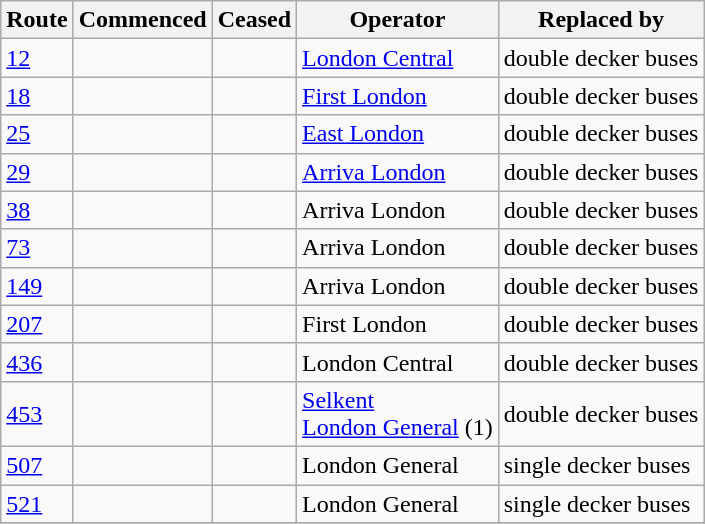<table class="wikitable sortable">
<tr>
<th>Route</th>
<th>Commenced</th>
<th>Ceased</th>
<th>Operator</th>
<th>Replaced by</th>
</tr>
<tr>
<td><a href='#'>12</a></td>
<td></td>
<td></td>
<td><a href='#'>London Central</a></td>
<td>double decker buses</td>
</tr>
<tr>
<td><a href='#'>18</a></td>
<td></td>
<td></td>
<td><a href='#'>First London</a></td>
<td>double decker buses</td>
</tr>
<tr>
<td><a href='#'>25</a></td>
<td></td>
<td></td>
<td><a href='#'>East London</a></td>
<td>double decker buses</td>
</tr>
<tr>
<td><a href='#'>29</a></td>
<td></td>
<td></td>
<td><a href='#'>Arriva London</a></td>
<td>double decker buses</td>
</tr>
<tr>
<td><a href='#'>38</a></td>
<td></td>
<td></td>
<td>Arriva London</td>
<td>double decker buses</td>
</tr>
<tr>
<td><a href='#'>73</a></td>
<td></td>
<td></td>
<td>Arriva London</td>
<td>double decker buses</td>
</tr>
<tr>
<td><a href='#'>149</a></td>
<td></td>
<td></td>
<td>Arriva London</td>
<td>double decker buses</td>
</tr>
<tr>
<td><a href='#'>207</a></td>
<td></td>
<td></td>
<td>First London</td>
<td>double decker buses</td>
</tr>
<tr>
<td><a href='#'>436</a></td>
<td></td>
<td></td>
<td>London Central</td>
<td>double decker buses</td>
</tr>
<tr>
<td><a href='#'>453</a></td>
<td></td>
<td></td>
<td><a href='#'>Selkent</a><br><a href='#'>London General</a> (1)</td>
<td>double decker buses</td>
</tr>
<tr>
<td><a href='#'>507</a></td>
<td></td>
<td></td>
<td>London General</td>
<td>single decker buses</td>
</tr>
<tr>
<td><a href='#'>521</a></td>
<td></td>
<td></td>
<td>London General</td>
<td>single decker buses</td>
</tr>
<tr>
</tr>
</table>
